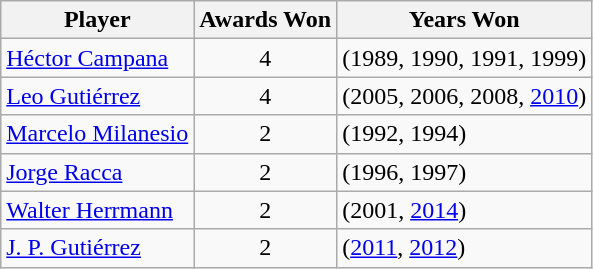<table class="wikitable">
<tr>
<th>Player</th>
<th>Awards Won</th>
<th>Years Won</th>
</tr>
<tr>
<td> <a href='#'>Héctor Campana</a></td>
<td align="center">4</td>
<td align="left">(1989, 1990, 1991, 1999)</td>
</tr>
<tr>
<td> <a href='#'>Leo Gutiérrez</a></td>
<td align="center">4</td>
<td align="left">(2005, 2006, 2008, <a href='#'>2010</a>)</td>
</tr>
<tr>
<td> <a href='#'>Marcelo Milanesio</a></td>
<td align="center">2</td>
<td align="left">(1992, 1994)</td>
</tr>
<tr>
<td> <a href='#'>Jorge Racca</a></td>
<td align="center">2</td>
<td align="left">(1996, 1997)</td>
</tr>
<tr>
<td> <a href='#'>Walter Herrmann</a></td>
<td align="center">2</td>
<td align="left">(2001, <a href='#'>2014</a>)</td>
</tr>
<tr>
<td> <a href='#'>J. P. Gutiérrez</a></td>
<td align="center">2</td>
<td align="left">(<a href='#'>2011</a>, <a href='#'>2012</a>)</td>
</tr>
</table>
